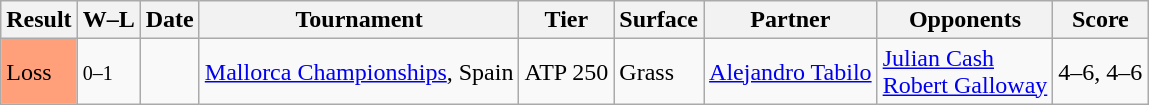<table class="wikitable">
<tr>
<th>Result</th>
<th class="unsortable">W–L</th>
<th>Date</th>
<th>Tournament</th>
<th>Tier</th>
<th>Surface</th>
<th>Partner</th>
<th>Opponents</th>
<th class="unsortable">Score</th>
</tr>
<tr>
<td bgcolor=ffa07a>Loss</td>
<td><small>0–1</small></td>
<td><a href='#'></a></td>
<td><a href='#'>Mallorca Championships</a>, Spain</td>
<td>ATP 250</td>
<td>Grass</td>
<td> <a href='#'>Alejandro Tabilo</a></td>
<td> <a href='#'>Julian Cash</a> <br> <a href='#'>Robert Galloway</a></td>
<td>4–6, 4–6</td>
</tr>
</table>
